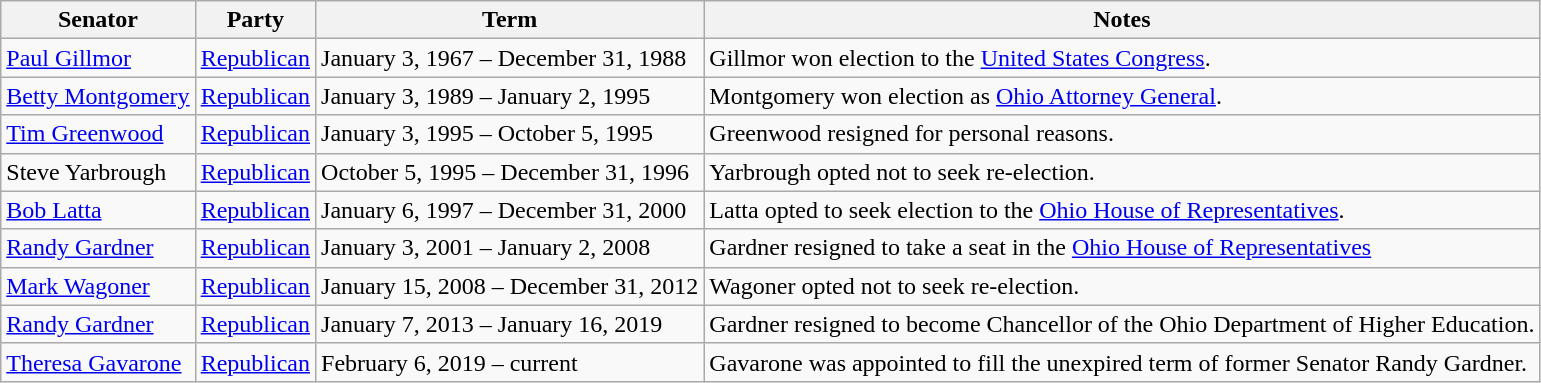<table class=wikitable>
<tr valign=bottom>
<th>Senator</th>
<th>Party</th>
<th>Term</th>
<th>Notes</th>
</tr>
<tr>
<td><a href='#'>Paul Gillmor</a></td>
<td><a href='#'>Republican</a></td>
<td>January 3, 1967 – December 31, 1988</td>
<td>Gillmor won election to the <a href='#'>United States Congress</a>.</td>
</tr>
<tr>
<td><a href='#'>Betty Montgomery</a></td>
<td><a href='#'>Republican</a></td>
<td>January 3, 1989 – January 2, 1995</td>
<td>Montgomery won election as <a href='#'>Ohio Attorney General</a>.</td>
</tr>
<tr>
<td><a href='#'>Tim Greenwood</a></td>
<td><a href='#'>Republican</a></td>
<td>January 3, 1995 – October 5, 1995</td>
<td>Greenwood resigned for personal reasons.</td>
</tr>
<tr>
<td>Steve Yarbrough</td>
<td><a href='#'>Republican</a></td>
<td>October 5, 1995 – December 31, 1996</td>
<td>Yarbrough opted not to seek re-election.</td>
</tr>
<tr>
<td><a href='#'>Bob Latta</a></td>
<td><a href='#'>Republican</a></td>
<td>January 6, 1997 – December 31, 2000</td>
<td>Latta opted to seek election to the <a href='#'>Ohio House of Representatives</a>.</td>
</tr>
<tr>
<td><a href='#'>Randy Gardner</a></td>
<td><a href='#'>Republican</a></td>
<td>January 3, 2001 – January 2, 2008</td>
<td>Gardner resigned to take a seat in the <a href='#'>Ohio House of Representatives</a></td>
</tr>
<tr>
<td><a href='#'>Mark Wagoner</a></td>
<td><a href='#'>Republican</a></td>
<td>January 15, 2008 – December 31, 2012</td>
<td>Wagoner opted not to seek re-election.</td>
</tr>
<tr>
<td><a href='#'>Randy Gardner</a></td>
<td><a href='#'>Republican</a></td>
<td>January 7, 2013 – January 16, 2019</td>
<td>Gardner resigned to become Chancellor of the Ohio Department of Higher Education.</td>
</tr>
<tr>
<td><a href='#'>Theresa Gavarone</a></td>
<td><a href='#'>Republican</a></td>
<td>February 6, 2019 – current</td>
<td>Gavarone was appointed to fill the unexpired term of former Senator Randy Gardner.</td>
</tr>
</table>
